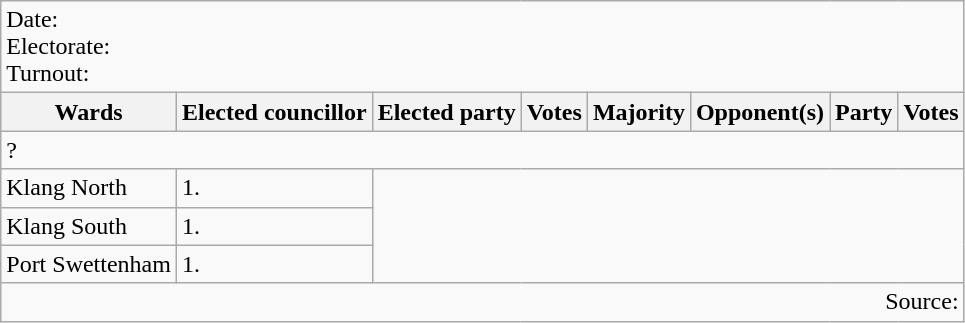<table class=wikitable>
<tr>
<td colspan=8>Date: <br>Electorate: <br>Turnout:</td>
</tr>
<tr>
<th>Wards</th>
<th>Elected councillor</th>
<th>Elected party</th>
<th>Votes</th>
<th>Majority</th>
<th>Opponent(s)</th>
<th>Party</th>
<th>Votes</th>
</tr>
<tr>
<td colspan=8>? </td>
</tr>
<tr>
<td>Klang North</td>
<td>1.</td>
</tr>
<tr>
<td>Klang South</td>
<td>1.</td>
</tr>
<tr>
<td>Port Swettenham</td>
<td>1.</td>
</tr>
<tr>
<td colspan=8 align=right>Source:</td>
</tr>
</table>
